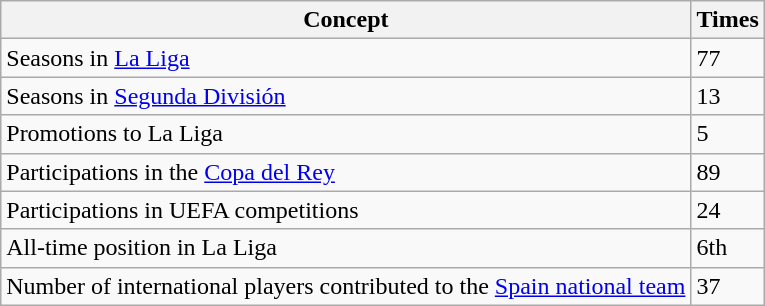<table class="wikitable">
<tr>
<th>Concept</th>
<th>Times</th>
</tr>
<tr>
<td>Seasons in <a href='#'>La Liga</a></td>
<td>77</td>
</tr>
<tr>
<td>Seasons in <a href='#'>Segunda División</a></td>
<td>13</td>
</tr>
<tr>
<td>Promotions to La Liga</td>
<td>5</td>
</tr>
<tr>
<td>Participations in the <a href='#'>Copa del Rey</a></td>
<td>89</td>
</tr>
<tr>
<td>Participations in UEFA competitions</td>
<td>24</td>
</tr>
<tr>
<td>All-time position in La Liga</td>
<td>6th</td>
</tr>
<tr>
<td>Number of international players contributed to the <a href='#'>Spain national team</a></td>
<td>37</td>
</tr>
</table>
